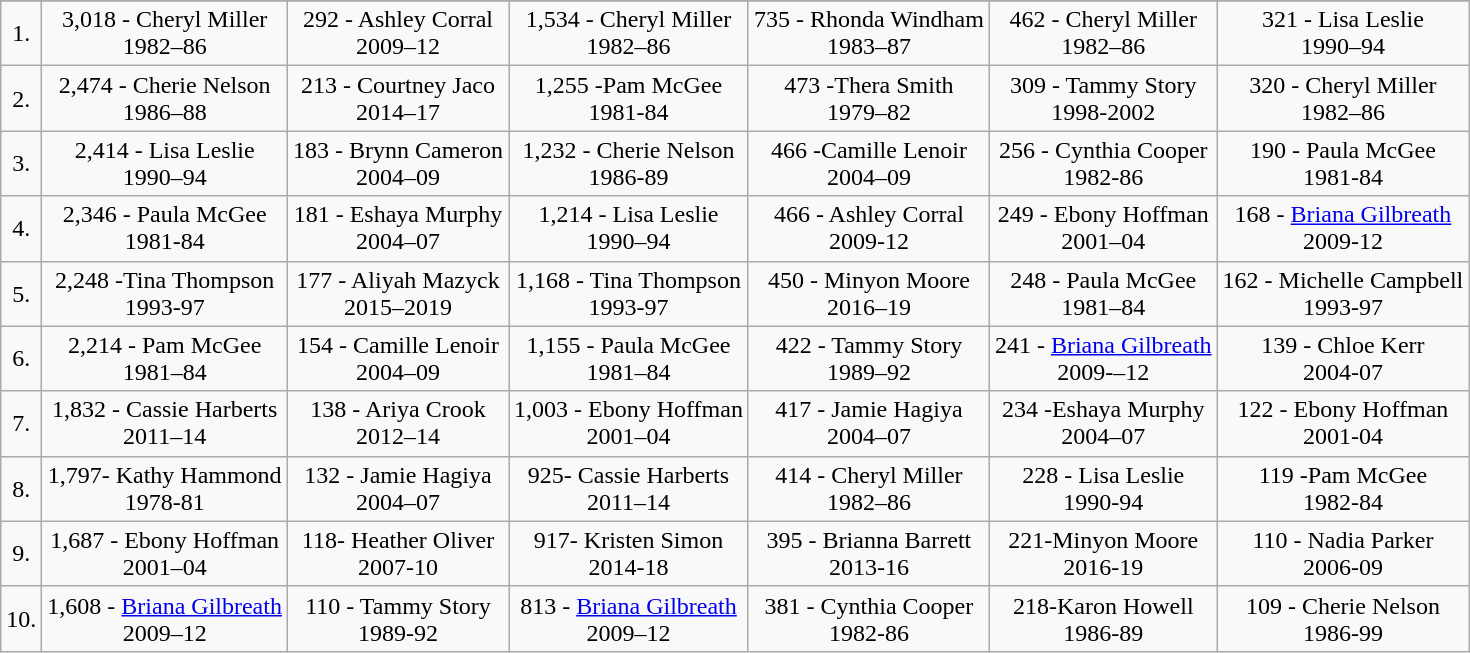<table class="wikitable">
<tr align="center">
</tr>
<tr style="text-align:center;">
<td>1.</td>
<td>3,018 - Cheryl Miller <br>1982–86</td>
<td>292 - Ashley Corral <br>2009–12</td>
<td>1,534 - Cheryl Miller <br>1982–86</td>
<td>735 - Rhonda Windham <br>1983–87</td>
<td>462 - Cheryl Miller<br> 1982–86</td>
<td>321 - Lisa Leslie <br>1990–94</td>
</tr>
<tr style="text-align:center;">
<td>2.</td>
<td>2,474 - Cherie Nelson <br>1986–88</td>
<td>213 - Courtney Jaco <br>2014–17</td>
<td>1,255 -Pam McGee <br>1981-84</td>
<td>473 -Thera Smith <br>1979–82</td>
<td>309 - Tammy Story <br>1998-2002</td>
<td>320 - Cheryl Miller <br>1982–86</td>
</tr>
<tr style="text-align:center;">
<td>3.</td>
<td>2,414 - Lisa Leslie <br>1990–94</td>
<td>183 - Brynn Cameron <br>2004–09</td>
<td>1,232 - Cherie Nelson <br>1986-89</td>
<td>466 -Camille Lenoir <br>2004–09</td>
<td>256 - Cynthia Cooper <br>1982-86</td>
<td>190 - Paula McGee <br>1981-84</td>
</tr>
<tr style="text-align:center;">
<td>4.</td>
<td>2,346 - Paula McGee <br>1981-84</td>
<td>181 - Eshaya Murphy<br>2004–07</td>
<td>1,214 - Lisa Leslie <br>1990–94</td>
<td>466 - Ashley Corral <br>2009-12</td>
<td>249 - Ebony Hoffman <br>2001–04</td>
<td>168 - <a href='#'>Briana Gilbreath</a> <br>2009-12</td>
</tr>
<tr style="text-align:center;">
<td>5.</td>
<td>2,248 -Tina Thompson <br>1993-97</td>
<td>177 - Aliyah Mazyck<br>2015–2019</td>
<td>1,168 - Tina Thompson <br>1993-97</td>
<td>450 - Minyon Moore<br>2016–19</td>
<td>248 - Paula McGee <br>1981–84</td>
<td>162 - Michelle Campbell <br>1993-97</td>
</tr>
<tr style="text-align:center;">
<td>6.</td>
<td>2,214 - Pam McGee <br>1981–84</td>
<td>154 - Camille Lenoir <br>2004–09</td>
<td>1,155 - Paula McGee <br>1981–84</td>
<td>422 - Tammy Story<br>1989–92</td>
<td>241 - <a href='#'>Briana Gilbreath</a><br>2009-–12</td>
<td>139 - Chloe Kerr<br>2004-07</td>
</tr>
<tr style="text-align:center;">
<td>7.</td>
<td>1,832 - Cassie Harberts <br> 2011–14</td>
<td>138 - Ariya Crook <br>2012–14</td>
<td>1,003 - Ebony Hoffman <br>2001–04</td>
<td>417 - Jamie Hagiya <br>2004–07</td>
<td>234 -Eshaya Murphy<br>2004–07</td>
<td>122 - Ebony Hoffman <br>2001-04</td>
</tr>
<tr style="text-align:center;">
<td>8.</td>
<td>1,797- Kathy Hammond <br>1978-81</td>
<td>132 - Jamie Hagiya <br>2004–07</td>
<td>925- Cassie Harberts <br>2011–14</td>
<td>414 - Cheryl Miller <br>1982–86</td>
<td>228 - Lisa Leslie<br> 1990-94</td>
<td>119 -Pam McGee <br>1982-84</td>
</tr>
<tr style="text-align:center;">
<td>9.</td>
<td>1,687 - Ebony Hoffman <br> 2001–04</td>
<td>118- Heather Oliver <br>2007-10</td>
<td>917- Kristen Simon<br>2014-18</td>
<td>395 - Brianna Barrett <br> 2013-16</td>
<td>221-Minyon Moore<br>2016-19</td>
<td>110 - Nadia Parker <br>2006-09</td>
</tr>
<tr style="text-align:center;">
<td>10.</td>
<td>1,608 - <a href='#'>Briana Gilbreath</a> <br>2009–12</td>
<td>110 - Tammy Story<br>1989-92</td>
<td>813 -  <a href='#'>Briana Gilbreath</a> <br>2009–12</td>
<td>381 - Cynthia Cooper<br> 1982-86</td>
<td>218-Karon Howell<br> 1986-89</td>
<td>109 - Cherie Nelson<br>1986-99</td>
</tr>
</table>
